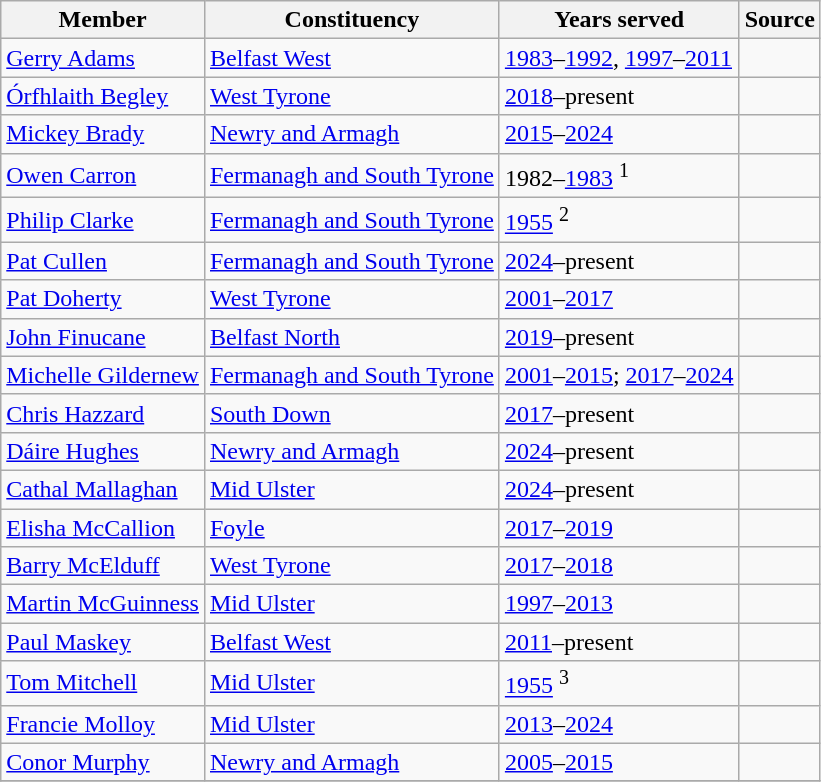<table class="wikitable">
<tr>
<th>Member</th>
<th>Constituency</th>
<th>Years served</th>
<th>Source</th>
</tr>
<tr>
<td><a href='#'>Gerry Adams</a></td>
<td><a href='#'>Belfast West</a></td>
<td><a href='#'>1983</a>–<a href='#'>1992</a>, <a href='#'>1997</a>–<a href='#'>2011</a></td>
<td></td>
</tr>
<tr>
<td><a href='#'>Órfhlaith Begley</a></td>
<td><a href='#'>West Tyrone</a></td>
<td><a href='#'>2018</a>–present</td>
<td></td>
</tr>
<tr>
<td><a href='#'>Mickey Brady</a></td>
<td><a href='#'>Newry and Armagh</a></td>
<td><a href='#'>2015</a>–<a href='#'>2024</a></td>
<td></td>
</tr>
<tr>
<td><a href='#'>Owen Carron</a></td>
<td><a href='#'>Fermanagh and South Tyrone</a></td>
<td>1982–<a href='#'>1983</a> <sup>1</sup></td>
<td></td>
</tr>
<tr>
<td><a href='#'>Philip Clarke</a></td>
<td><a href='#'>Fermanagh and South Tyrone</a></td>
<td><a href='#'>1955</a> <sup>2</sup></td>
<td></td>
</tr>
<tr>
<td><a href='#'>Pat Cullen</a></td>
<td><a href='#'>Fermanagh and South Tyrone</a></td>
<td><a href='#'>2024</a>–present</td>
<td></td>
</tr>
<tr>
<td><a href='#'>Pat Doherty</a></td>
<td><a href='#'>West Tyrone</a></td>
<td><a href='#'>2001</a>–<a href='#'>2017</a></td>
<td></td>
</tr>
<tr>
<td><a href='#'>John Finucane</a></td>
<td><a href='#'>Belfast North</a></td>
<td><a href='#'>2019</a>–present</td>
<td></td>
</tr>
<tr>
<td><a href='#'>Michelle Gildernew</a></td>
<td><a href='#'>Fermanagh and South Tyrone</a></td>
<td><a href='#'>2001</a>–<a href='#'>2015</a>; <a href='#'>2017</a>–<a href='#'>2024</a></td>
<td></td>
</tr>
<tr>
<td><a href='#'>Chris Hazzard</a></td>
<td><a href='#'>South Down</a></td>
<td><a href='#'>2017</a>–present</td>
<td></td>
</tr>
<tr>
<td><a href='#'>Dáire Hughes</a></td>
<td><a href='#'>Newry and Armagh</a></td>
<td><a href='#'>2024</a>–present</td>
<td></td>
</tr>
<tr>
<td><a href='#'>Cathal Mallaghan</a></td>
<td><a href='#'>Mid Ulster</a></td>
<td><a href='#'>2024</a>–present</td>
<td></td>
</tr>
<tr>
<td><a href='#'>Elisha McCallion</a></td>
<td><a href='#'>Foyle</a></td>
<td><a href='#'>2017</a>–<a href='#'>2019</a></td>
<td></td>
</tr>
<tr>
<td><a href='#'>Barry McElduff</a></td>
<td><a href='#'>West Tyrone</a></td>
<td><a href='#'>2017</a>–<a href='#'>2018</a></td>
<td></td>
</tr>
<tr>
<td><a href='#'>Martin McGuinness</a></td>
<td><a href='#'>Mid Ulster</a></td>
<td><a href='#'>1997</a>–<a href='#'>2013</a></td>
<td></td>
</tr>
<tr>
<td><a href='#'>Paul Maskey</a></td>
<td><a href='#'>Belfast West</a></td>
<td><a href='#'>2011</a>–present</td>
<td></td>
</tr>
<tr>
<td><a href='#'>Tom Mitchell</a></td>
<td><a href='#'>Mid Ulster</a></td>
<td><a href='#'>1955</a> <sup>3</sup></td>
<td></td>
</tr>
<tr>
<td><a href='#'>Francie Molloy</a></td>
<td><a href='#'>Mid Ulster</a></td>
<td><a href='#'>2013</a>–<a href='#'>2024</a></td>
<td></td>
</tr>
<tr>
<td><a href='#'>Conor Murphy</a></td>
<td><a href='#'>Newry and Armagh</a></td>
<td><a href='#'>2005</a>–<a href='#'>2015</a></td>
<td></td>
</tr>
<tr>
</tr>
</table>
